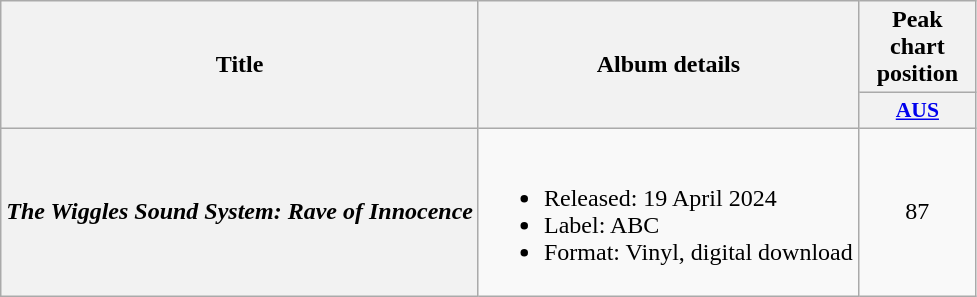<table class="wikitable plainrowheaders">
<tr>
<th scope="col" rowspan="2">Title</th>
<th scope="col" rowspan="2">Album details</th>
<th scope="col">Peak chart position</th>
</tr>
<tr>
<th scope="col" style="width:5em;font-size:90%;"><a href='#'>AUS</a><br></th>
</tr>
<tr>
<th scope="row"><em>The Wiggles Sound System: Rave of Innocence</em></th>
<td><br><ul><li>Released: 19 April 2024</li><li>Label: ABC</li><li>Format: Vinyl, digital download</li></ul></td>
<td style="text-align:center;">87</td>
</tr>
</table>
